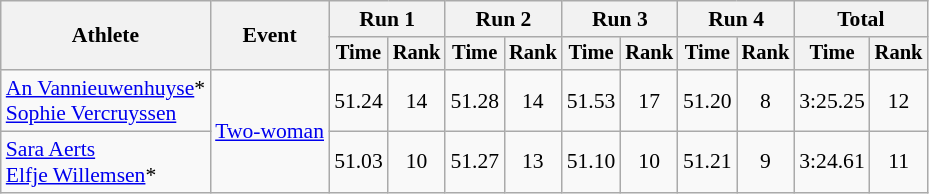<table class="wikitable" style="font-size:90%">
<tr>
<th rowspan="2">Athlete</th>
<th rowspan="2">Event</th>
<th colspan="2">Run 1</th>
<th colspan="2">Run 2</th>
<th colspan="2">Run 3</th>
<th colspan="2">Run 4</th>
<th colspan="2">Total</th>
</tr>
<tr style="font-size:95%">
<th>Time</th>
<th>Rank</th>
<th>Time</th>
<th>Rank</th>
<th>Time</th>
<th>Rank</th>
<th>Time</th>
<th>Rank</th>
<th>Time</th>
<th>Rank</th>
</tr>
<tr align=center>
<td align=left><a href='#'>An Vannieuwenhuyse</a>*<br><a href='#'>Sophie Vercruyssen</a></td>
<td align=left rowspan=2><a href='#'>Two-woman</a></td>
<td>51.24</td>
<td>14</td>
<td>51.28</td>
<td>14</td>
<td>51.53</td>
<td>17</td>
<td>51.20</td>
<td>8</td>
<td>3:25.25</td>
<td>12</td>
</tr>
<tr align=center>
<td align=left><a href='#'>Sara Aerts</a><br><a href='#'>Elfje Willemsen</a>*</td>
<td>51.03</td>
<td>10</td>
<td>51.27</td>
<td>13</td>
<td>51.10</td>
<td>10</td>
<td>51.21</td>
<td>9</td>
<td>3:24.61</td>
<td>11</td>
</tr>
</table>
